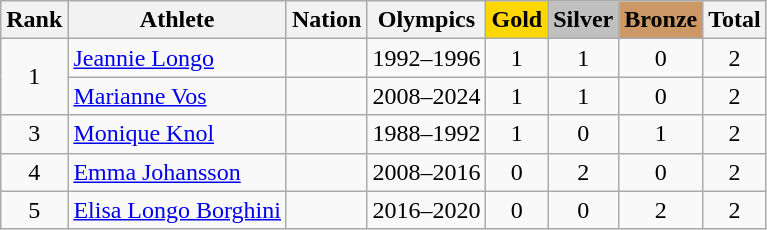<table class="wikitable sortable" style="text-align:center">
<tr>
<th>Rank</th>
<th>Athlete</th>
<th>Nation</th>
<th>Olympics</th>
<th style="background-color:gold">Gold</th>
<th style="background-color:silver">Silver</th>
<th style="background-color:#cc9966">Bronze</th>
<th>Total</th>
</tr>
<tr>
<td rowspan="2">1</td>
<td align=left data-sort-value="Longo, Jeannie"><a href='#'>Jeannie Longo</a></td>
<td align=left></td>
<td>1992–1996</td>
<td>1</td>
<td>1</td>
<td>0</td>
<td>2</td>
</tr>
<tr>
<td align=left data-sort-value="Vos, Marianne"><a href='#'>Marianne Vos</a></td>
<td align=left></td>
<td>2008–2024</td>
<td>1</td>
<td>1</td>
<td>0</td>
<td>2</td>
</tr>
<tr>
<td>3</td>
<td align=left data-sort-value="Knol, Monique"><a href='#'>Monique Knol</a></td>
<td align=left></td>
<td>1988–1992</td>
<td>1</td>
<td>0</td>
<td>1</td>
<td>2</td>
</tr>
<tr>
<td>4</td>
<td align=left data-sort-value="Johansson, Emma"><a href='#'>Emma Johansson</a></td>
<td align=left></td>
<td>2008–2016</td>
<td>0</td>
<td>2</td>
<td>0</td>
<td>2</td>
</tr>
<tr>
<td>5</td>
<td align=left data-sort-value="Longo Borghini, Elisa"><a href='#'>Elisa Longo Borghini</a></td>
<td align=left></td>
<td>2016–2020</td>
<td>0</td>
<td>0</td>
<td>2</td>
<td>2</td>
</tr>
</table>
